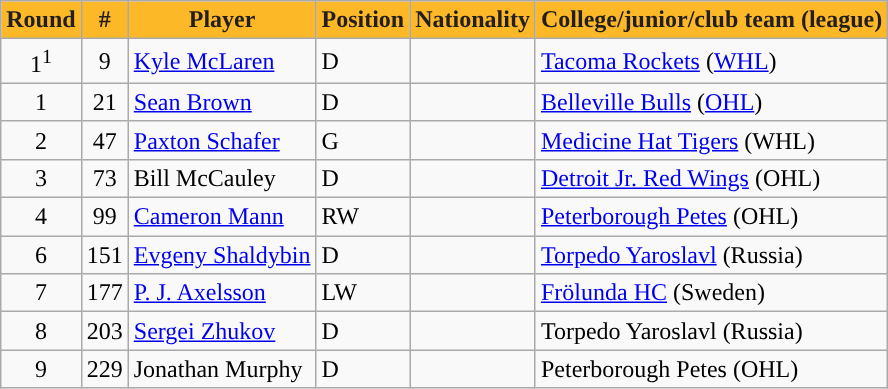<table class="wikitable">
<tr>
<th style="background:#fdb827; color:#231f20;">Round</th>
<th style="background:#fdb827; color:#231f20;">#</th>
<th style="background:#fdb827; color:#231f20;">Player</th>
<th style="background:#fdb827; color:#231f20;">Position</th>
<th style="background:#fdb827; color:#231f20;">Nationality</th>
<th style="background:#fdb827; color:#231f20;">College/junior/club team (league)</th>
</tr>
<tr>
<td style="text-align:center;">1<sup>1</sup></td>
<td style="text-align:center;">9</td>
<td><a href='#'>Kyle McLaren</a></td>
<td>D</td>
<td></td>
<td><a href='#'>Tacoma Rockets</a> (<a href='#'>WHL</a>)</td>
</tr>
<tr>
<td style="text-align:center;">1</td>
<td style="text-align:center;">21</td>
<td><a href='#'>Sean Brown</a></td>
<td>D</td>
<td></td>
<td><a href='#'>Belleville Bulls</a> (<a href='#'>OHL</a>)</td>
</tr>
<tr>
<td style="text-align:center;">2</td>
<td style="text-align:center;">47</td>
<td><a href='#'>Paxton Schafer</a></td>
<td>G</td>
<td></td>
<td><a href='#'>Medicine Hat Tigers</a> (WHL)</td>
</tr>
<tr>
<td style="text-align:center;">3</td>
<td style="text-align:center;">73</td>
<td>Bill McCauley</td>
<td>D</td>
<td></td>
<td><a href='#'>Detroit Jr. Red Wings</a> (OHL)</td>
</tr>
<tr>
<td style="text-align:center;">4</td>
<td style="text-align:center;">99</td>
<td><a href='#'>Cameron Mann</a></td>
<td>RW</td>
<td></td>
<td><a href='#'>Peterborough Petes</a> (OHL)</td>
</tr>
<tr>
<td style="text-align:center;">6</td>
<td style="text-align:center;">151</td>
<td><a href='#'>Evgeny Shaldybin</a></td>
<td>D</td>
<td></td>
<td><a href='#'>Torpedo Yaroslavl</a> (Russia)</td>
</tr>
<tr>
<td style="text-align:center;">7</td>
<td style="text-align:center;">177</td>
<td><a href='#'>P. J. Axelsson</a></td>
<td>LW</td>
<td></td>
<td><a href='#'>Frölunda HC</a> (Sweden)</td>
</tr>
<tr>
<td style="text-align:center;">8</td>
<td style="text-align:center;">203</td>
<td><a href='#'>Sergei Zhukov</a></td>
<td>D</td>
<td></td>
<td>Torpedo Yaroslavl (Russia)</td>
</tr>
<tr>
<td style="text-align:center;">9</td>
<td style="text-align:center;">229</td>
<td>Jonathan Murphy</td>
<td>D</td>
<td></td>
<td>Peterborough Petes (OHL)</td>
</tr>
</table>
